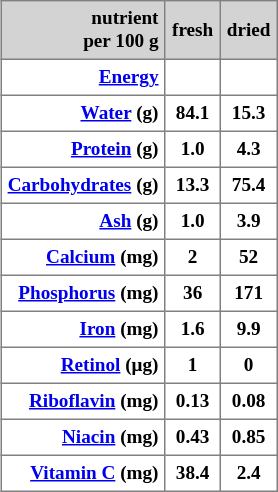<table style="border-collapse:collapse; float:right; clear:right; font-size: 80%" border="1" cellpadding="4">
<tr bgcolor = lightgrey>
<th style="text-align: right;">nutrient<br>per 100 g</th>
<td style="text-align: center;"><strong>fresh</strong></td>
<td style="text-align: center;"><strong>dried</strong></td>
</tr>
<tr>
<th style="text-align: right;"><a href='#'>Energy</a></th>
<td></td>
<td></td>
</tr>
<tr>
<th style="text-align: right;"><a href='#'>Water</a> (g)</th>
<th>84.1</th>
<th>15.3</th>
</tr>
<tr>
<th style="text-align: right;"><a href='#'>Protein</a> (g)</th>
<th>1.0</th>
<th>4.3</th>
</tr>
<tr>
<th style="text-align: right;"><a href='#'>Carbohydrates</a> (g)</th>
<th>13.3</th>
<th>75.4</th>
</tr>
<tr>
<th style="text-align: right;"><a href='#'>Ash</a> (g)</th>
<th>1.0</th>
<th>3.9</th>
</tr>
<tr>
<th style="text-align: right;"><a href='#'>Calcium</a> (mg)</th>
<th>2</th>
<th>52</th>
</tr>
<tr>
<th style="text-align: right;"><a href='#'>Phosphorus</a> (mg)</th>
<th>36</th>
<th>171</th>
</tr>
<tr>
<th style="text-align: right;"><a href='#'>Iron</a> (mg)</th>
<th>1.6</th>
<th>9.9</th>
</tr>
<tr>
<th style="text-align: right;"><a href='#'>Retinol</a> (μg)</th>
<th>1</th>
<th>0</th>
</tr>
<tr>
<th style="text-align: right;"><a href='#'>Riboflavin</a> (mg)</th>
<th>0.13</th>
<th>0.08</th>
</tr>
<tr>
<th style="text-align: right;"><a href='#'>Niacin</a> (mg)</th>
<th>0.43</th>
<th>0.85</th>
</tr>
<tr>
<th style="text-align: right;"><a href='#'>Vitamin C</a> (mg)</th>
<th>38.4</th>
<th>2.4</th>
</tr>
</table>
